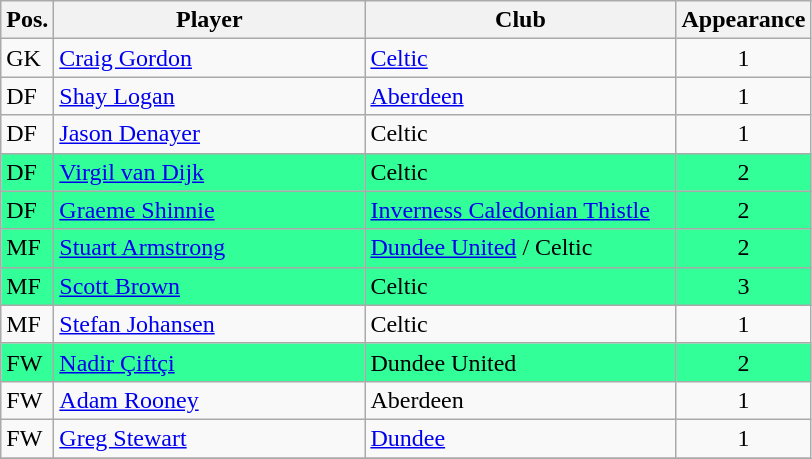<table class="wikitable">
<tr>
<th>Pos.</th>
<th>Player</th>
<th>Club</th>
<th>Appearance</th>
</tr>
<tr>
<td>GK</td>
<td style="width:200px;"><a href='#'>Craig Gordon</a></td>
<td style="width:200px;"><a href='#'>Celtic</a></td>
<td align="center">1</td>
</tr>
<tr>
<td>DF</td>
<td><a href='#'>Shay Logan</a></td>
<td><a href='#'>Aberdeen</a></td>
<td align="center">1</td>
</tr>
<tr>
<td>DF</td>
<td><a href='#'>Jason Denayer</a></td>
<td>Celtic</td>
<td align="center">1</td>
</tr>
<tr style="background:#33ff99;">
<td>DF</td>
<td><a href='#'>Virgil van Dijk</a> </td>
<td>Celtic</td>
<td align="center">2</td>
</tr>
<tr style="background:#33ff99;">
<td>DF</td>
<td><a href='#'>Graeme Shinnie</a> </td>
<td><a href='#'>Inverness Caledonian Thistle</a></td>
<td align="center">2</td>
</tr>
<tr style="background:#33ff99;">
<td>MF</td>
<td><a href='#'>Stuart Armstrong</a> </td>
<td><a href='#'>Dundee United</a> / Celtic</td>
<td align="center">2</td>
</tr>
<tr style="background:#33ff99;">
<td>MF</td>
<td><a href='#'>Scott Brown</a> </td>
<td>Celtic</td>
<td align="center">3</td>
</tr>
<tr>
<td>MF</td>
<td><a href='#'>Stefan Johansen</a></td>
<td>Celtic</td>
<td align="center">1</td>
</tr>
<tr style="background:#33ff99;">
<td>FW</td>
<td><a href='#'>Nadir Çiftçi</a> </td>
<td>Dundee United</td>
<td align="center">2</td>
</tr>
<tr>
<td>FW</td>
<td><a href='#'>Adam Rooney</a></td>
<td>Aberdeen</td>
<td align="center">1</td>
</tr>
<tr>
<td>FW</td>
<td><a href='#'>Greg Stewart</a></td>
<td><a href='#'>Dundee</a></td>
<td align="center">1</td>
</tr>
<tr>
</tr>
</table>
